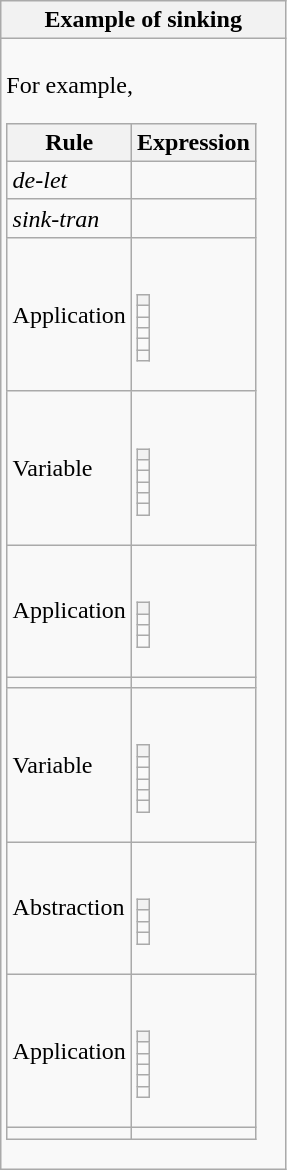<table class="wikitable mw-collapsible mw-collapsed">
<tr>
<th>Example of sinking</th>
</tr>
<tr>
<td><br>For example,<table class="wikitable">
<tr>
<th>Rule</th>
<th>Expression</th>
</tr>
<tr>
<td><em>de-let</em></td>
<td></td>
</tr>
<tr>
<td><em>sink-tran</em></td>
<td></td>
</tr>
<tr>
<td>Application</td>
<td><br><table class="wikitable mw-collapsible mw-collapsed">
<tr>
<th></th>
</tr>
<tr>
<td></td>
</tr>
<tr>
<td></td>
</tr>
<tr>
<td></td>
</tr>
<tr>
<td></td>
</tr>
<tr>
<td></td>
</tr>
</table>
</td>
</tr>
<tr>
<td>Variable</td>
<td><br><table class="wikitable mw-collapsible mw-collapsed">
<tr>
<th></th>
</tr>
<tr>
<td></td>
</tr>
<tr>
<td></td>
</tr>
<tr>
<td></td>
</tr>
<tr>
<td></td>
</tr>
<tr>
<td></td>
</tr>
</table>
</td>
</tr>
<tr>
<td>Application</td>
<td><br><table class="wikitable mw-collapsible mw-collapsed">
<tr>
<th></th>
</tr>
<tr>
<td></td>
</tr>
<tr>
<td></td>
</tr>
<tr>
<td></td>
</tr>
</table>
</td>
</tr>
<tr>
<td></td>
<td></td>
</tr>
<tr>
<td>Variable</td>
<td><br><table class="wikitable mw-collapsible mw-collapsed">
<tr>
<th></th>
</tr>
<tr>
<td></td>
</tr>
<tr>
<td></td>
</tr>
<tr>
<td></td>
</tr>
<tr>
<td></td>
</tr>
<tr>
<td></td>
</tr>
</table>
</td>
</tr>
<tr>
<td>Abstraction</td>
<td><br><table class="wikitable mw-collapsible mw-collapsed">
<tr>
<th></th>
</tr>
<tr>
<td></td>
</tr>
<tr>
<td></td>
</tr>
<tr>
<td></td>
</tr>
</table>
</td>
</tr>
<tr>
<td>Application</td>
<td><br><table class="wikitable mw-collapsible mw-collapsed">
<tr>
<th></th>
</tr>
<tr>
<td></td>
</tr>
<tr>
<td></td>
</tr>
<tr>
<td></td>
</tr>
<tr>
<td></td>
</tr>
<tr>
<td></td>
</tr>
</table>
</td>
</tr>
<tr>
<td></td>
<td></td>
</tr>
</table>
</td>
</tr>
</table>
